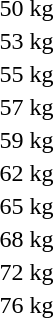<table>
<tr>
<td>50 kg<br></td>
<td></td>
<td></td>
<td></td>
</tr>
<tr>
<td>53 kg<br></td>
<td></td>
<td></td>
<td></td>
</tr>
<tr>
<td>55 kg<br></td>
<td></td>
<td></td>
<td></td>
</tr>
<tr>
<td rowspan=2>57 kg<br></td>
<td rowspan=2></td>
<td rowspan=2></td>
<td></td>
</tr>
<tr>
<td></td>
</tr>
<tr>
<td rowspan=2>59 kg<br></td>
<td rowspan=2></td>
<td rowspan=2></td>
<td></td>
</tr>
<tr>
<td></td>
</tr>
<tr>
<td>62 kg<br></td>
<td></td>
<td></td>
<td></td>
</tr>
<tr>
<td>65 kg<br></td>
<td></td>
<td></td>
<td></td>
</tr>
<tr>
<td rowspan=2>68 kg<br></td>
<td rowspan=2></td>
<td rowspan=2></td>
<td></td>
</tr>
<tr>
<td></td>
</tr>
<tr>
<td>72 kg<br></td>
<td></td>
<td></td>
<td></td>
</tr>
<tr>
<td>76 kg<br></td>
<td></td>
<td></td>
<td></td>
</tr>
</table>
